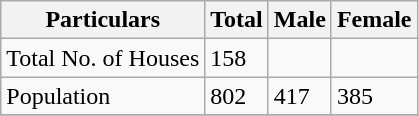<table class="wikitable sortable">
<tr>
<th>Particulars</th>
<th>Total</th>
<th>Male</th>
<th>Female</th>
</tr>
<tr>
<td>Total No. of Houses</td>
<td>158</td>
<td></td>
<td></td>
</tr>
<tr>
<td>Population</td>
<td>802</td>
<td>417</td>
<td>385</td>
</tr>
<tr>
</tr>
</table>
